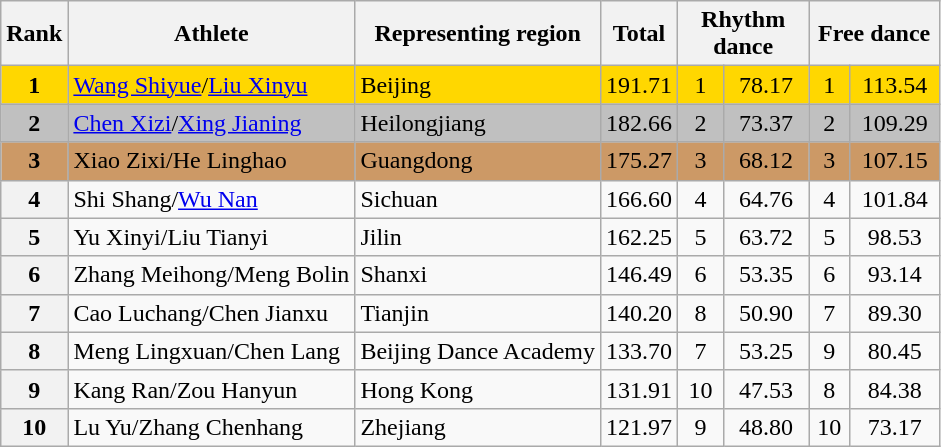<table class="wikitable sortable">
<tr>
<th>Rank</th>
<th>Athlete</th>
<th>Representing region</th>
<th>Total</th>
<th colspan="2" width="80px">Rhythm dance</th>
<th colspan="2" width="80px">Free dance</th>
</tr>
<tr bgcolor="gold">
<td align="center"><strong>1</strong></td>
<td><a href='#'>Wang Shiyue</a>/<a href='#'>Liu Xinyu</a></td>
<td>Beijing</td>
<td align="center">191.71</td>
<td align="center">1</td>
<td align="center">78.17</td>
<td align="center">1</td>
<td align="center">113.54</td>
</tr>
<tr bgcolor="silver">
<td align="center"><strong>2</strong></td>
<td><a href='#'>Chen Xizi</a>/<a href='#'>Xing Jianing</a></td>
<td>Heilongjiang</td>
<td align="center">182.66</td>
<td align="center">2</td>
<td align="center">73.37</td>
<td align="center">2</td>
<td align="center">109.29</td>
</tr>
<tr bgcolor="cc9966">
<td align="center"><strong>3</strong></td>
<td>Xiao Zixi/He Linghao</td>
<td>Guangdong</td>
<td align="center">175.27</td>
<td align="center">3</td>
<td align="center">68.12</td>
<td align="center">3</td>
<td align="center">107.15</td>
</tr>
<tr>
<th>4</th>
<td>Shi Shang/<a href='#'>Wu Nan</a></td>
<td>Sichuan</td>
<td align="center">166.60</td>
<td align="center">4</td>
<td align="center">64.76</td>
<td align="center">4</td>
<td align="center">101.84</td>
</tr>
<tr>
<th>5</th>
<td>Yu Xinyi/Liu Tianyi</td>
<td>Jilin</td>
<td align="center">162.25</td>
<td align="center">5</td>
<td align="center">63.72</td>
<td align="center">5</td>
<td align="center">98.53</td>
</tr>
<tr>
<th>6</th>
<td>Zhang Meihong/Meng Bolin</td>
<td>Shanxi</td>
<td align="center">146.49</td>
<td align="center">6</td>
<td align="center">53.35</td>
<td align="center">6</td>
<td align="center">93.14</td>
</tr>
<tr>
<th>7</th>
<td>Cao Luchang/Chen Jianxu</td>
<td>Tianjin</td>
<td align="center">140.20</td>
<td align="center">8</td>
<td align="center">50.90</td>
<td align="center">7</td>
<td align="center">89.30</td>
</tr>
<tr>
<th>8</th>
<td>Meng Lingxuan/Chen Lang</td>
<td>Beijing Dance Academy</td>
<td align="center">133.70</td>
<td align="center">7</td>
<td align="center">53.25</td>
<td align="center">9</td>
<td align="center">80.45</td>
</tr>
<tr>
<th>9</th>
<td>Kang Ran/Zou Hanyun</td>
<td>Hong Kong</td>
<td align="center">131.91</td>
<td align="center">10</td>
<td align="center">47.53</td>
<td align="center">8</td>
<td align="center">84.38</td>
</tr>
<tr>
<th>10</th>
<td>Lu Yu/Zhang Chenhang</td>
<td>Zhejiang</td>
<td align="center">121.97</td>
<td align="center">9</td>
<td align="center">48.80</td>
<td align="center">10</td>
<td align="center">73.17</td>
</tr>
</table>
